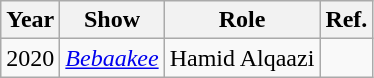<table class="wikitable sortable">
<tr>
<th>Year</th>
<th>Show</th>
<th>Role</th>
<th>Ref.</th>
</tr>
<tr>
<td>2020</td>
<td><em><a href='#'>Bebaakee</a></em></td>
<td>Hamid Alqaazi</td>
<td></td>
</tr>
</table>
